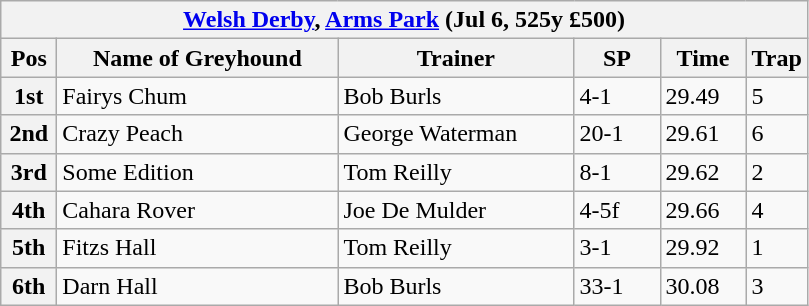<table class="wikitable">
<tr>
<th colspan="6"><a href='#'>Welsh Derby</a>, <a href='#'>Arms Park</a> (Jul 6, 525y £500)</th>
</tr>
<tr>
<th width=30>Pos</th>
<th width=180>Name of Greyhound</th>
<th width=150>Trainer</th>
<th width=50>SP</th>
<th width=50>Time</th>
<th width=30>Trap</th>
</tr>
<tr>
<th>1st</th>
<td>Fairys Chum</td>
<td>Bob Burls</td>
<td>4-1</td>
<td>29.49</td>
<td>5</td>
</tr>
<tr>
<th>2nd</th>
<td>Crazy Peach</td>
<td>George Waterman</td>
<td>20-1</td>
<td>29.61</td>
<td>6</td>
</tr>
<tr>
<th>3rd</th>
<td>Some Edition</td>
<td>Tom Reilly</td>
<td>8-1</td>
<td>29.62</td>
<td>2</td>
</tr>
<tr>
<th>4th</th>
<td>Cahara Rover</td>
<td>Joe De Mulder</td>
<td>4-5f</td>
<td>29.66</td>
<td>4</td>
</tr>
<tr>
<th>5th</th>
<td>Fitzs Hall</td>
<td>Tom Reilly</td>
<td>3-1</td>
<td>29.92</td>
<td>1</td>
</tr>
<tr>
<th>6th</th>
<td>Darn Hall</td>
<td>Bob Burls</td>
<td>33-1</td>
<td>30.08</td>
<td>3</td>
</tr>
</table>
